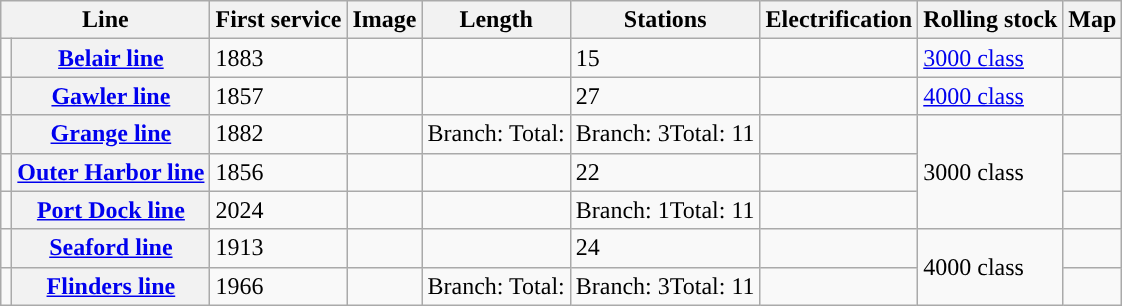<table class="wikitable">
<tr>
<th colspan="2">Line</th>
<th>First service</th>
<th>Image</th>
<th>Length</th>
<th>Stations</th>
<th>Electrification</th>
<th>Rolling stock</th>
<th>Map</th>
</tr>
<tr>
<td style="background-color:#"></td>
<th><a href='#'>Belair line</a></th>
<td>1883</td>
<td></td>
<td></td>
<td>15</td>
<td></td>
<td><a href='#'>3000 class</a></td>
<td></td>
</tr>
<tr>
<td style="background-color:#"></td>
<th><a href='#'>Gawler line</a></th>
<td>1857</td>
<td></td>
<td></td>
<td>27</td>
<td></td>
<td><a href='#'>4000 class</a></td>
<td></td>
</tr>
<tr>
<td style="background-color:#"></td>
<th><a href='#'>Grange line</a></th>
<td>1882</td>
<td></td>
<td>Branch: Total: </td>
<td>Branch: 3Total: 11</td>
<td></td>
<td rowspan="3">3000 class</td>
<td></td>
</tr>
<tr>
<td style="background-color:#"></td>
<th><a href='#'>Outer Harbor line</a></th>
<td>1856</td>
<td></td>
<td></td>
<td>22</td>
<td></td>
<td></td>
</tr>
<tr>
<td style="background-color:#"></td>
<th><a href='#'>Port Dock line</a></th>
<td>2024</td>
<td></td>
<td></td>
<td>Branch: 1Total: 11</td>
<td></td>
<td></td>
</tr>
<tr>
<td style="background-color:#"></td>
<th><a href='#'>Seaford line</a></th>
<td>1913</td>
<td></td>
<td></td>
<td>24</td>
<td></td>
<td rowspan="2">4000 class</td>
<td></td>
</tr>
<tr>
<td style="background-color:#"></td>
<th><a href='#'>Flinders line</a></th>
<td>1966</td>
<td></td>
<td>Branch: Total: </td>
<td>Branch: 3Total: 11</td>
<td></td>
<td></td>
</tr>
</table>
